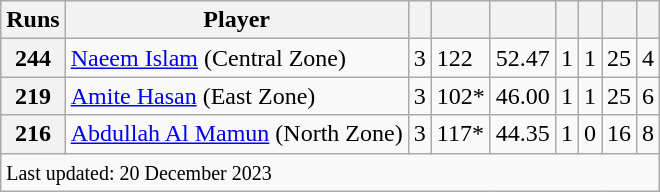<table class="wikitable">
<tr>
<th>Runs</th>
<th>Player</th>
<th></th>
<th></th>
<th></th>
<th></th>
<th></th>
<th></th>
<th></th>
</tr>
<tr>
<th>244</th>
<td><a href='#'>Naeem Islam</a> (Central Zone)</td>
<td>3</td>
<td>122</td>
<td>52.47</td>
<td>1</td>
<td>1</td>
<td>25</td>
<td>4</td>
</tr>
<tr>
<th>219</th>
<td><a href='#'>Amite Hasan</a> (East Zone)</td>
<td>3</td>
<td>102*</td>
<td>46.00</td>
<td>1</td>
<td>1</td>
<td>25</td>
<td>6</td>
</tr>
<tr>
<th>216</th>
<td><a href='#'>Abdullah Al Mamun</a> (North Zone)</td>
<td>3</td>
<td>117*</td>
<td>44.35</td>
<td>1</td>
<td>0</td>
<td>16</td>
<td>8</td>
</tr>
<tr class="sortbottom">
<td colspan="9"><small> Last updated: 20 December 2023</small></td>
</tr>
</table>
